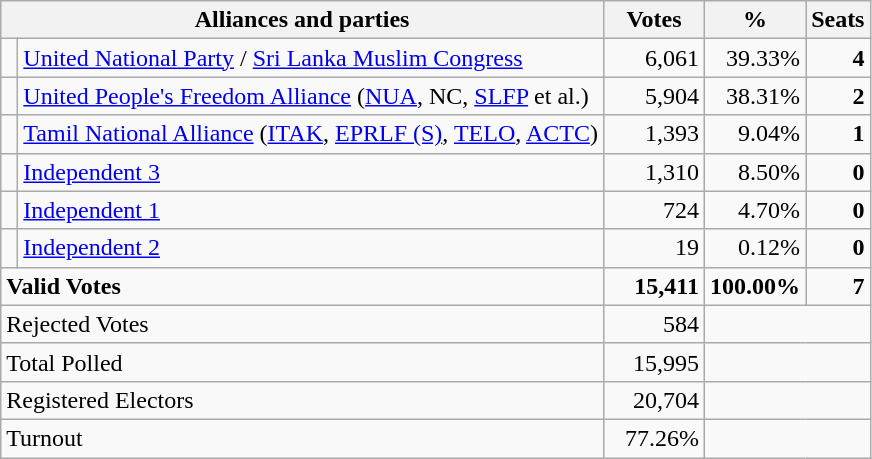<table class="wikitable" border="1" style="text-align:right;">
<tr>
<th valign=bottom align=left colspan=2>Alliances and parties</th>
<th valign=bottom align=center width="60">Votes</th>
<th valign=bottom align=center width="50">%</th>
<th valign=bottom align=center>Seats</th>
</tr>
<tr>
<td bgcolor=> </td>
<td align=left><a href='#'>United National Party</a> / <a href='#'>Sri Lanka Muslim Congress</a></td>
<td>6,061</td>
<td>39.33%</td>
<td><strong>4</strong></td>
</tr>
<tr>
<td bgcolor=> </td>
<td align=left><a href='#'>United People's Freedom Alliance</a> (<a href='#'>NUA</a>, NC, <a href='#'>SLFP</a> et al.)</td>
<td>5,904</td>
<td>38.31%</td>
<td><strong>2</strong></td>
</tr>
<tr>
<td bgcolor=> </td>
<td align=left><a href='#'>Tamil National Alliance</a> (<a href='#'>ITAK</a>, <a href='#'>EPRLF (S)</a>, <a href='#'>TELO</a>, <a href='#'>ACTC</a>)</td>
<td>1,393</td>
<td>9.04%</td>
<td><strong>1</strong></td>
</tr>
<tr>
<td></td>
<td align=left><a href='#'>Independent 3</a></td>
<td>1,310</td>
<td>8.50%</td>
<td><strong>0</strong></td>
</tr>
<tr>
<td></td>
<td align=left><a href='#'>Independent 1</a></td>
<td>724</td>
<td>4.70%</td>
<td><strong>0</strong></td>
</tr>
<tr>
<td></td>
<td align=left><a href='#'>Independent 2</a></td>
<td>19</td>
<td>0.12%</td>
<td><strong>0</strong></td>
</tr>
<tr>
<td colspan=2 align=left><strong>Valid Votes</strong></td>
<td><strong>15,411</strong></td>
<td><strong>100.00%</strong></td>
<td><strong>7</strong></td>
</tr>
<tr>
<td colspan=2 align=left>Rejected Votes</td>
<td>584</td>
<td colspan=2></td>
</tr>
<tr>
<td colspan=2 align=left>Total Polled</td>
<td>15,995</td>
<td colspan=2></td>
</tr>
<tr>
<td colspan=2 align=left>Registered Electors</td>
<td>20,704</td>
<td colspan=2></td>
</tr>
<tr>
<td colspan=2 align=left>Turnout</td>
<td>77.26%</td>
<td colspan=2></td>
</tr>
</table>
